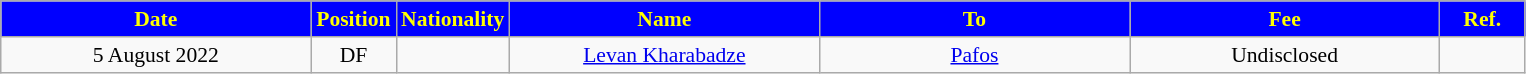<table class="wikitable"  style="text-align:center; font-size:90%; ">
<tr>
<th style="background:#0000FF; color:#ffff00; width:200px;">Date</th>
<th style="background:#0000FF; color:#ffff00; width:50px;">Position</th>
<th style="background:#0000FF; color:#ffff00; width:50px;">Nationality</th>
<th style="background:#0000FF; color:#ffff00; width:200px;">Name</th>
<th style="background:#0000FF; color:#ffff00; width:200px;">To</th>
<th style="background:#0000FF; color:#ffff00; width:200px;">Fee</th>
<th style="background:#0000FF; color:#ffff00; width:50px;">Ref.</th>
</tr>
<tr>
<td>5 August 2022</td>
<td>DF</td>
<td></td>
<td><a href='#'>Levan Kharabadze</a></td>
<td><a href='#'>Pafos</a></td>
<td>Undisclosed</td>
<td></td>
</tr>
</table>
